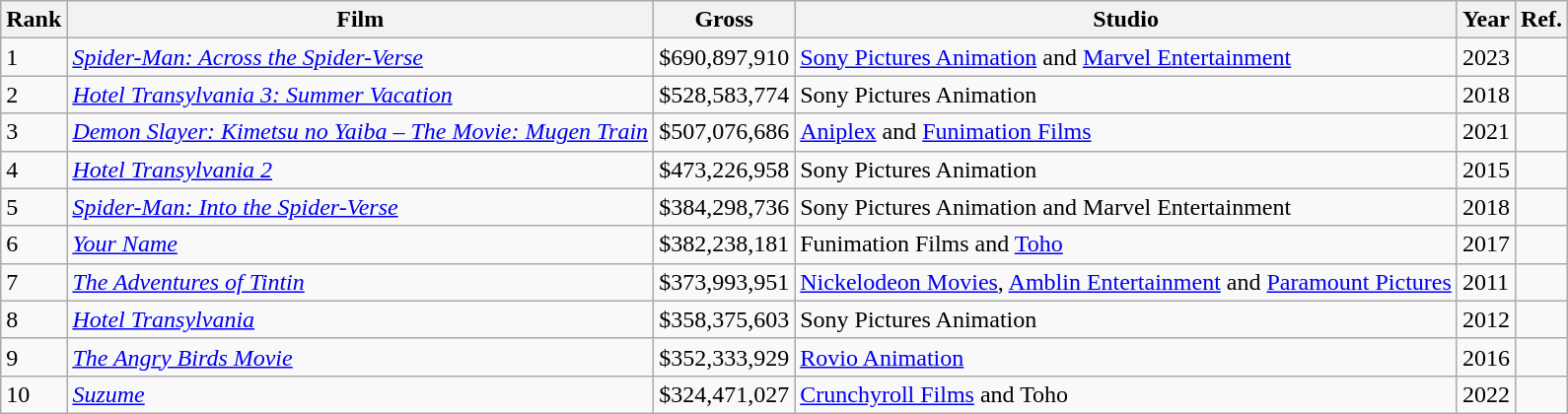<table class="wikitable sortable">
<tr>
<th>Rank</th>
<th>Film</th>
<th>Gross</th>
<th>Studio</th>
<th>Year</th>
<th>Ref.</th>
</tr>
<tr>
<td>1</td>
<td><em><a href='#'>Spider-Man: Across the Spider-Verse</a></em></td>
<td>$690,897,910</td>
<td><a href='#'>Sony Pictures Animation</a> and <a href='#'>Marvel Entertainment</a></td>
<td>2023</td>
<td></td>
</tr>
<tr>
<td>2</td>
<td><em><a href='#'>Hotel Transylvania 3: Summer Vacation</a></em></td>
<td>$528,583,774</td>
<td>Sony Pictures Animation</td>
<td>2018</td>
<td></td>
</tr>
<tr>
<td>3</td>
<td><em><a href='#'>Demon Slayer: Kimetsu no Yaiba – The Movie: Mugen Train</a></em></td>
<td>$507,076,686</td>
<td><a href='#'>Aniplex</a> and <a href='#'>Funimation Films</a></td>
<td>2021</td>
<td></td>
</tr>
<tr>
<td>4</td>
<td><em><a href='#'>Hotel Transylvania 2</a></em></td>
<td>$473,226,958</td>
<td>Sony Pictures Animation</td>
<td>2015</td>
<td></td>
</tr>
<tr>
<td>5</td>
<td><em><a href='#'>Spider-Man: Into the Spider-Verse</a></em></td>
<td>$384,298,736</td>
<td>Sony Pictures Animation and Marvel Entertainment</td>
<td>2018</td>
<td></td>
</tr>
<tr>
<td>6</td>
<td><em><a href='#'>Your Name</a></em></td>
<td>$382,238,181</td>
<td>Funimation Films and <a href='#'>Toho</a></td>
<td>2017</td>
<td></td>
</tr>
<tr>
<td>7</td>
<td><em><a href='#'>The Adventures of Tintin</a></em></td>
<td>$373,993,951</td>
<td><a href='#'>Nickelodeon Movies</a>, <a href='#'>Amblin Entertainment</a> and <a href='#'>Paramount Pictures</a></td>
<td>2011</td>
<td></td>
</tr>
<tr>
<td>8</td>
<td><em><a href='#'>Hotel Transylvania</a></em></td>
<td>$358,375,603</td>
<td>Sony Pictures Animation</td>
<td>2012</td>
<td></td>
</tr>
<tr>
<td>9</td>
<td><em><a href='#'>The Angry Birds Movie</a></em></td>
<td>$352,333,929</td>
<td><a href='#'>Rovio Animation</a></td>
<td>2016</td>
<td></td>
</tr>
<tr>
<td>10</td>
<td><em><a href='#'>Suzume</a></em></td>
<td>$324,471,027</td>
<td><a href='#'>Crunchyroll Films</a> and Toho</td>
<td>2022</td>
<td></td>
</tr>
</table>
